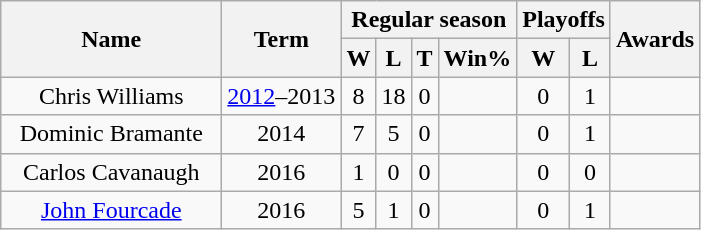<table class="wikitable">
<tr>
<th rowspan="2" style="width:140px;">Name</th>
<th rowspan="2">Term</th>
<th colspan="4">Regular season</th>
<th colspan="2">Playoffs</th>
<th rowspan="2">Awards</th>
</tr>
<tr>
<th>W</th>
<th>L</th>
<th>T</th>
<th>Win%</th>
<th>W</th>
<th>L</th>
</tr>
<tr>
<td style="text-align:center;">Chris Williams</td>
<td style="text-align:center;"><a href='#'>2012</a>–2013</td>
<td style="text-align:center;">8</td>
<td style="text-align:center;">18</td>
<td style="text-align:center;">0</td>
<td style="text-align:center;"></td>
<td style="text-align:center;">0</td>
<td style="text-align:center;">1</td>
<td style="text-align:center;"></td>
</tr>
<tr>
<td style="text-align:center;">Dominic Bramante</td>
<td style="text-align:center;">2014</td>
<td style="text-align:center;">7</td>
<td style="text-align:center;">5</td>
<td style="text-align:center;">0</td>
<td style="text-align:center;"></td>
<td style="text-align:center;">0</td>
<td style="text-align:center;">1</td>
<td style="text-align:center;"></td>
</tr>
<tr>
<td style="text-align:center;">Carlos Cavanaugh</td>
<td style="text-align:center;">2016</td>
<td style="text-align:center;">1</td>
<td style="text-align:center;">0</td>
<td style="text-align:center;">0</td>
<td style="text-align:center;"></td>
<td style="text-align:center;">0</td>
<td style="text-align:center;">0</td>
<td style="text-align:center;"></td>
</tr>
<tr>
<td style="text-align:center;"><a href='#'>John Fourcade</a></td>
<td style="text-align:center;">2016</td>
<td style="text-align:center;">5</td>
<td style="text-align:center;">1</td>
<td style="text-align:center;">0</td>
<td style="text-align:center;"></td>
<td style="text-align:center;">0</td>
<td style="text-align:center;">1</td>
<td style="text-align:center;"></td>
</tr>
</table>
